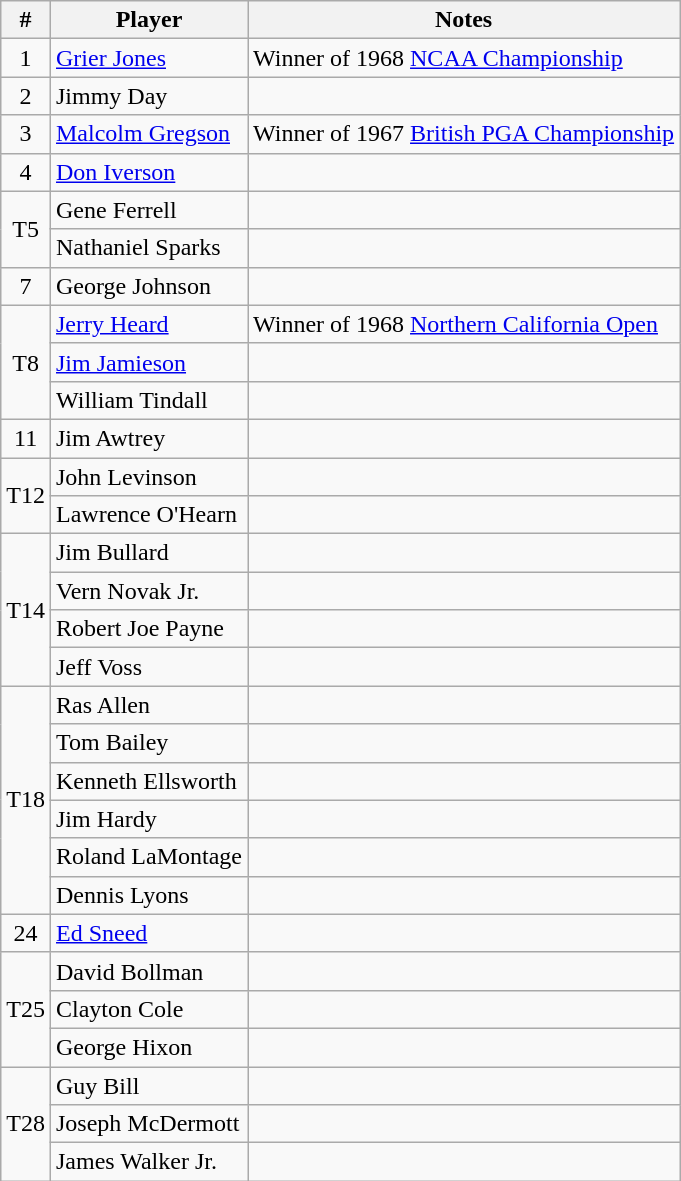<table class="wikitable sortable">
<tr>
<th>#</th>
<th>Player</th>
<th>Notes</th>
</tr>
<tr>
<td align=center>1</td>
<td> <a href='#'>Grier Jones</a></td>
<td>Winner of 1968 <a href='#'>NCAA Championship</a></td>
</tr>
<tr>
<td align=center>2</td>
<td> Jimmy Day</td>
<td></td>
</tr>
<tr>
<td align=center>3</td>
<td> <a href='#'>Malcolm Gregson</a></td>
<td>Winner of 1967 <a href='#'>British PGA Championship</a></td>
</tr>
<tr>
<td align=center>4</td>
<td> <a href='#'>Don Iverson</a></td>
<td></td>
</tr>
<tr>
<td align=center rowspan=2>T5</td>
<td> Gene Ferrell</td>
<td></td>
</tr>
<tr>
<td> Nathaniel Sparks</td>
<td></td>
</tr>
<tr>
<td align=center>7</td>
<td> George Johnson</td>
<td></td>
</tr>
<tr>
<td align=center rowspan=3>T8</td>
<td> <a href='#'>Jerry Heard</a></td>
<td>Winner of 1968 <a href='#'>Northern California Open</a></td>
</tr>
<tr>
<td> <a href='#'>Jim Jamieson</a></td>
<td></td>
</tr>
<tr>
<td> William Tindall</td>
<td></td>
</tr>
<tr>
<td align=center>11</td>
<td> Jim Awtrey</td>
<td></td>
</tr>
<tr>
<td align=center rowspan=2>T12</td>
<td> John Levinson</td>
<td></td>
</tr>
<tr>
<td> Lawrence O'Hearn</td>
<td></td>
</tr>
<tr>
<td align=center rowspan=4>T14</td>
<td> Jim Bullard</td>
<td></td>
</tr>
<tr>
<td> Vern Novak Jr.</td>
<td></td>
</tr>
<tr>
<td> Robert Joe Payne</td>
<td></td>
</tr>
<tr>
<td> Jeff Voss</td>
<td></td>
</tr>
<tr>
<td align=center rowspan=6>T18</td>
<td> Ras Allen</td>
<td></td>
</tr>
<tr>
<td> Tom Bailey</td>
<td></td>
</tr>
<tr>
<td> Kenneth Ellsworth</td>
<td></td>
</tr>
<tr>
<td> Jim Hardy</td>
<td></td>
</tr>
<tr>
<td> Roland LaMontage</td>
<td></td>
</tr>
<tr>
<td> Dennis Lyons</td>
<td></td>
</tr>
<tr>
<td align=center>24</td>
<td> <a href='#'>Ed Sneed</a></td>
<td></td>
</tr>
<tr>
<td align=center rowspan=3>T25</td>
<td> David Bollman</td>
<td></td>
</tr>
<tr>
<td> Clayton Cole</td>
<td></td>
</tr>
<tr>
<td> George Hixon</td>
<td></td>
</tr>
<tr>
<td align=center rowspan=3>T28</td>
<td> Guy Bill</td>
<td></td>
</tr>
<tr>
<td> Joseph McDermott</td>
<td></td>
</tr>
<tr>
<td> James Walker Jr.</td>
<td></td>
</tr>
</table>
